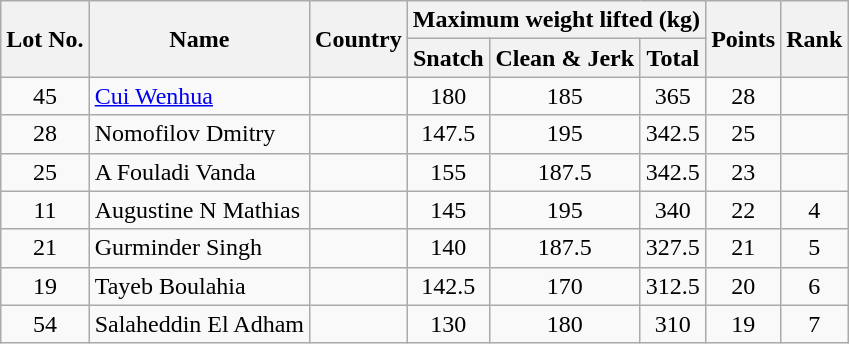<table class="wikitable" style="text-align:center">
<tr>
<th rowspan="2">Lot No.</th>
<th rowspan="2">Name</th>
<th rowspan="2">Country</th>
<th colspan="3">Maximum weight lifted (kg)</th>
<th rowspan="2">Points</th>
<th rowspan="2">Rank</th>
</tr>
<tr>
<th><strong>Snatch</strong></th>
<th><strong>Clean & Jerk</strong></th>
<th><strong>Total</strong></th>
</tr>
<tr>
<td>45</td>
<td align=left><a href='#'>Cui Wenhua</a></td>
<td align=left></td>
<td>180</td>
<td>185</td>
<td>365</td>
<td>28</td>
<td></td>
</tr>
<tr>
<td>28</td>
<td align=left>Nomofilov Dmitry</td>
<td align=left></td>
<td>147.5</td>
<td>195</td>
<td>342.5</td>
<td>25</td>
<td></td>
</tr>
<tr>
<td>25</td>
<td align=left>A Fouladi Vanda</td>
<td align=left></td>
<td>155</td>
<td>187.5</td>
<td>342.5</td>
<td>23</td>
<td></td>
</tr>
<tr>
<td>11</td>
<td align=left>Augustine N Mathias</td>
<td align=left></td>
<td>145</td>
<td>195</td>
<td>340</td>
<td>22</td>
<td>4</td>
</tr>
<tr>
<td>21</td>
<td align=left>Gurminder Singh</td>
<td align=left></td>
<td>140</td>
<td>187.5</td>
<td>327.5</td>
<td>21</td>
<td>5</td>
</tr>
<tr>
<td>19</td>
<td align=left>Tayeb Boulahia</td>
<td align=left></td>
<td>142.5</td>
<td>170</td>
<td>312.5</td>
<td>20</td>
<td>6</td>
</tr>
<tr>
<td>54</td>
<td align=left>Salaheddin El Adham</td>
<td align=left></td>
<td>130</td>
<td>180</td>
<td>310</td>
<td>19</td>
<td>7</td>
</tr>
</table>
